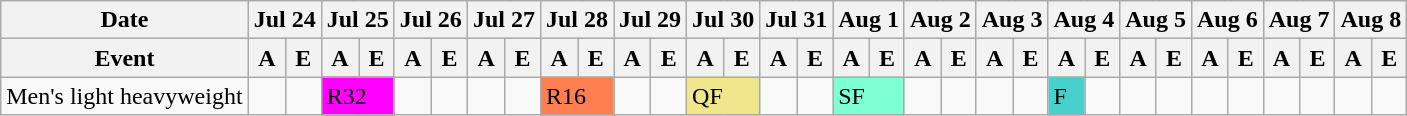<table class="wikitable olympic-schedule Boxing">
<tr>
<th>Date</th>
<th colspan="2">Jul 24</th>
<th colspan="2">Jul 25</th>
<th colspan="2">Jul 26</th>
<th colspan="2">Jul 27</th>
<th colspan="2">Jul 28</th>
<th colspan="2">Jul 29</th>
<th colspan="2">Jul 30</th>
<th colspan="2">Jul 31</th>
<th colspan="2">Aug 1</th>
<th colspan="2">Aug 2</th>
<th colspan="2">Aug 3</th>
<th colspan="2">Aug 4</th>
<th colspan="2">Aug 5</th>
<th colspan="2">Aug 6</th>
<th colspan="2">Aug 7</th>
<th colspan="2">Aug 8</th>
</tr>
<tr>
<th>Event</th>
<th>A</th>
<th>E</th>
<th>A</th>
<th>E</th>
<th>A</th>
<th>E</th>
<th>A</th>
<th>E</th>
<th>A</th>
<th>E</th>
<th>A</th>
<th>E</th>
<th>A</th>
<th>E</th>
<th>A</th>
<th>E</th>
<th>A</th>
<th>E</th>
<th>A</th>
<th>E</th>
<th>A</th>
<th>E</th>
<th>A</th>
<th>E</th>
<th>A</th>
<th>E</th>
<th>A</th>
<th>E</th>
<th>A</th>
<th>E</th>
<th>A</th>
<th>E</th>
</tr>
<tr>
<td class="event">Men's light heavyweight</td>
<td></td>
<td></td>
<td colspan="2" bgcolor="#FF00FF" class="roundof32">R32</td>
<td></td>
<td></td>
<td></td>
<td></td>
<td colspan="2" bgcolor="#FF7F50" class="roundof16">R16</td>
<td></td>
<td></td>
<td colspan="2" bgcolor="#F0E68C" class="quarterfinals">QF</td>
<td></td>
<td></td>
<td colspan="2" bgcolor="#7FFFD4" class="semifinals">SF</td>
<td></td>
<td></td>
<td></td>
<td></td>
<td bgcolor="#48D1CC" class="final">F</td>
<td></td>
<td></td>
<td></td>
<td></td>
<td></td>
<td></td>
<td></td>
<td></td>
<td></td>
</tr>
</table>
